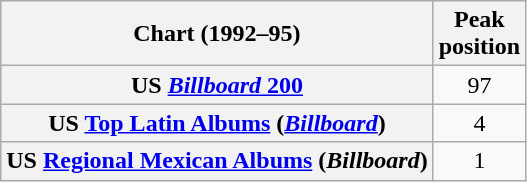<table class="wikitable sortable plainrowheaders" style="text-align:center;">
<tr>
<th scope="col">Chart (1992–95)</th>
<th scope="col">Peak<br>position</th>
</tr>
<tr>
<th scope="row">US <a href='#'><em>Billboard</em> 200</a></th>
<td>97</td>
</tr>
<tr>
<th scope="row">US <a href='#'>Top Latin Albums</a> (<a href='#'><em>Billboard</em></a>)</th>
<td>4</td>
</tr>
<tr>
<th scope="row">US <a href='#'>Regional Mexican Albums</a> (<em>Billboard</em>)</th>
<td>1</td>
</tr>
</table>
